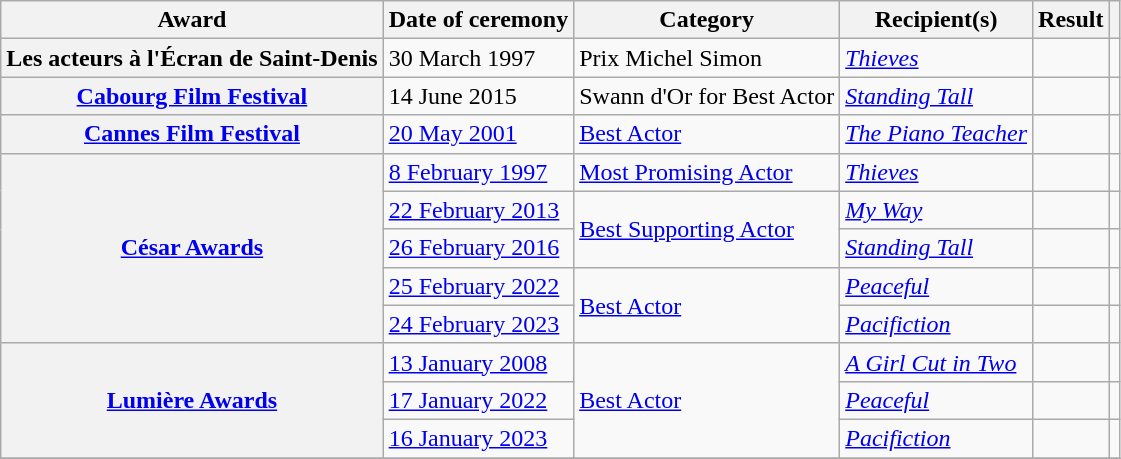<table class="wikitable sortable plainrowheaders">
<tr>
<th scope="col">Award</th>
<th scope="col">Date of ceremony</th>
<th scope="col">Category</th>
<th scope="col">Recipient(s)</th>
<th scope="col">Result</th>
<th scope="col" class="unsortable"></th>
</tr>
<tr>
<th scope="row">Les acteurs à l'Écran de Saint-Denis</th>
<td>30 March 1997</td>
<td>Prix Michel Simon</td>
<td><em><a href='#'>Thieves</a></em></td>
<td></td>
<td align="center"></td>
</tr>
<tr>
<th scope="row"><a href='#'>Cabourg Film Festival</a></th>
<td>14 June 2015</td>
<td>Swann d'Or for Best Actor</td>
<td><em><a href='#'>Standing Tall</a></em></td>
<td></td>
<td align="center"></td>
</tr>
<tr>
<th scope="row"><a href='#'>Cannes Film Festival</a></th>
<td><a href='#'>20 May 2001</a></td>
<td><a href='#'>Best Actor</a></td>
<td><em><a href='#'>The Piano Teacher</a></em></td>
<td></td>
<td align="center"></td>
</tr>
<tr>
<th scope="row" rowspan="5"><a href='#'>César Awards</a></th>
<td><a href='#'>8 February 1997</a></td>
<td><a href='#'>Most Promising Actor</a></td>
<td><em><a href='#'>Thieves</a></em></td>
<td></td>
<td align="center"></td>
</tr>
<tr>
<td><a href='#'>22 February 2013</a></td>
<td rowspan="2"><a href='#'>Best Supporting Actor</a></td>
<td><em><a href='#'>My Way</a></em></td>
<td></td>
<td align="center"></td>
</tr>
<tr>
<td><a href='#'>26 February 2016</a></td>
<td><em><a href='#'>Standing Tall</a></em></td>
<td></td>
<td align="center"></td>
</tr>
<tr>
<td><a href='#'>25 February 2022</a></td>
<td rowspan="2"><a href='#'>Best Actor</a></td>
<td><em><a href='#'>Peaceful</a></em></td>
<td></td>
<td align="center"></td>
</tr>
<tr>
<td><a href='#'>24 February 2023</a></td>
<td><em><a href='#'>Pacifiction</a></em></td>
<td></td>
<td align="center"></td>
</tr>
<tr>
<th scope="row" rowspan="3"><a href='#'>Lumière Awards</a></th>
<td><a href='#'>13 January 2008</a></td>
<td rowspan="3"><a href='#'>Best Actor</a></td>
<td><em><a href='#'>A Girl Cut in Two</a></em></td>
<td></td>
<td align="center"></td>
</tr>
<tr>
<td><a href='#'>17 January 2022</a></td>
<td><em><a href='#'>Peaceful</a></em></td>
<td></td>
<td align="center"></td>
</tr>
<tr>
<td><a href='#'>16 January 2023</a></td>
<td><em><a href='#'>Pacifiction</a></em></td>
<td></td>
<td align="center"></td>
</tr>
<tr>
</tr>
</table>
